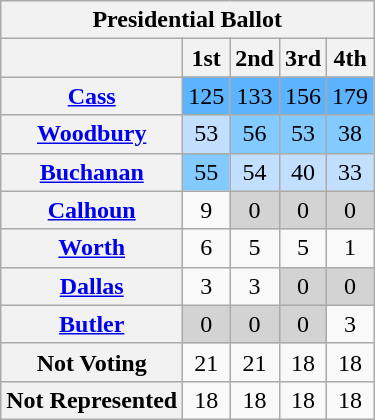<table class="wikitable sortable" style="text-align:center">
<tr>
<th colspan="5"><strong>Presidential Ballot</strong></th>
</tr>
<tr>
<th></th>
<th>1st</th>
<th>2nd</th>
<th>3rd</th>
<th>4th</th>
</tr>
<tr>
<th><a href='#'>Cass</a></th>
<td style="background:#5cb3ff">125</td>
<td style="background:#5cb3ff">133</td>
<td style="background:#5cb3ff">156</td>
<td style="background:#5cb3ff">179</td>
</tr>
<tr>
<th><a href='#'>Woodbury</a></th>
<td style="background:#c2dfff">53</td>
<td style="background:#82caff">56</td>
<td style="background:#82caff">53</td>
<td style="background:#82caff">38</td>
</tr>
<tr>
<th><a href='#'>Buchanan</a></th>
<td style="background:#82caff">55</td>
<td style="background:#c2dfff">54</td>
<td style="background:#c2dfff">40</td>
<td style="background:#c2dfff">33</td>
</tr>
<tr>
<th><a href='#'>Calhoun</a></th>
<td>9</td>
<td style="background:#d3d3d3">0</td>
<td style="background:#d3d3d3">0</td>
<td style="background:#d3d3d3">0</td>
</tr>
<tr>
<th><a href='#'>Worth</a></th>
<td>6</td>
<td>5</td>
<td>5</td>
<td>1</td>
</tr>
<tr>
<th><a href='#'>Dallas</a></th>
<td>3</td>
<td>3</td>
<td style="background:#d3d3d3">0</td>
<td style="background:#d3d3d3">0</td>
</tr>
<tr>
<th><a href='#'>Butler</a></th>
<td style="background:#d3d3d3">0</td>
<td style="background:#d3d3d3">0</td>
<td style="background:#d3d3d3">0</td>
<td>3</td>
</tr>
<tr>
<th>Not Voting</th>
<td>21</td>
<td>21</td>
<td>18</td>
<td>18</td>
</tr>
<tr>
<th>Not Represented</th>
<td>18</td>
<td>18</td>
<td>18</td>
<td>18</td>
</tr>
</table>
